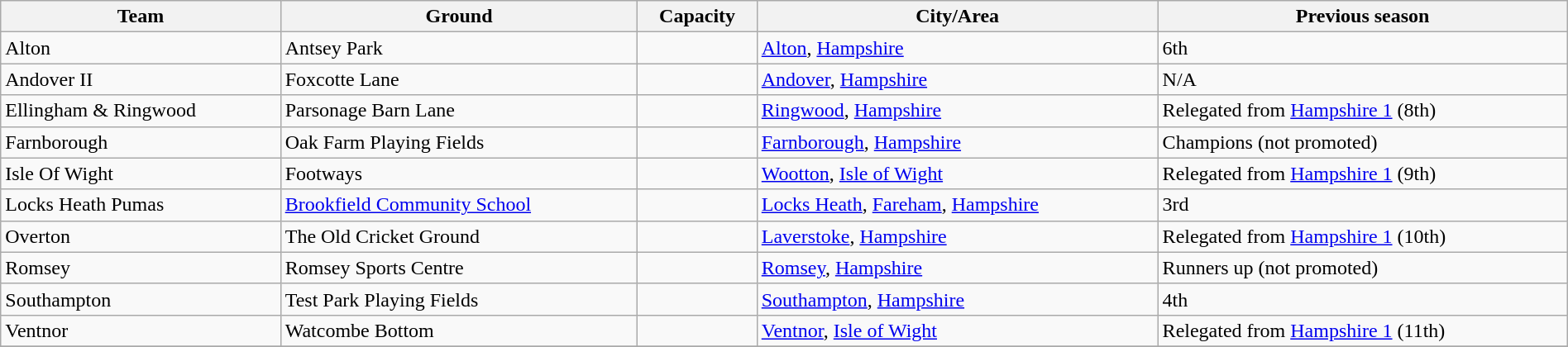<table class="wikitable sortable" width=100%>
<tr>
<th>Team</th>
<th>Ground</th>
<th>Capacity</th>
<th>City/Area</th>
<th>Previous season</th>
</tr>
<tr>
<td>Alton</td>
<td>Antsey Park</td>
<td></td>
<td><a href='#'>Alton</a>, <a href='#'>Hampshire</a></td>
<td>6th</td>
</tr>
<tr>
<td>Andover II</td>
<td>Foxcotte Lane</td>
<td></td>
<td><a href='#'>Andover</a>, <a href='#'>Hampshire</a></td>
<td>N/A</td>
</tr>
<tr>
<td>Ellingham & Ringwood</td>
<td>Parsonage Barn Lane</td>
<td></td>
<td><a href='#'>Ringwood</a>, <a href='#'>Hampshire</a></td>
<td>Relegated from <a href='#'>Hampshire 1</a> (8th)</td>
</tr>
<tr>
<td>Farnborough</td>
<td>Oak Farm Playing Fields</td>
<td></td>
<td><a href='#'>Farnborough</a>, <a href='#'>Hampshire</a></td>
<td>Champions (not promoted)</td>
</tr>
<tr>
<td>Isle Of Wight</td>
<td>Footways</td>
<td></td>
<td><a href='#'>Wootton</a>, <a href='#'>Isle of Wight</a></td>
<td>Relegated from <a href='#'>Hampshire 1</a> (9th)</td>
</tr>
<tr>
<td>Locks Heath Pumas</td>
<td><a href='#'>Brookfield Community School</a></td>
<td></td>
<td><a href='#'>Locks Heath</a>, <a href='#'>Fareham</a>, <a href='#'>Hampshire</a></td>
<td>3rd</td>
</tr>
<tr>
<td>Overton</td>
<td>The Old Cricket Ground</td>
<td></td>
<td><a href='#'>Laverstoke</a>, <a href='#'>Hampshire</a></td>
<td>Relegated from <a href='#'>Hampshire 1</a> (10th)</td>
</tr>
<tr>
<td>Romsey</td>
<td>Romsey Sports Centre</td>
<td></td>
<td><a href='#'>Romsey</a>, <a href='#'>Hampshire</a></td>
<td>Runners up (not promoted)</td>
</tr>
<tr>
<td>Southampton</td>
<td>Test Park Playing Fields</td>
<td></td>
<td><a href='#'>Southampton</a>, <a href='#'>Hampshire</a></td>
<td>4th</td>
</tr>
<tr>
<td>Ventnor</td>
<td>Watcombe Bottom</td>
<td></td>
<td><a href='#'>Ventnor</a>, <a href='#'>Isle of Wight</a></td>
<td>Relegated from <a href='#'>Hampshire 1</a> (11th)</td>
</tr>
<tr>
</tr>
</table>
